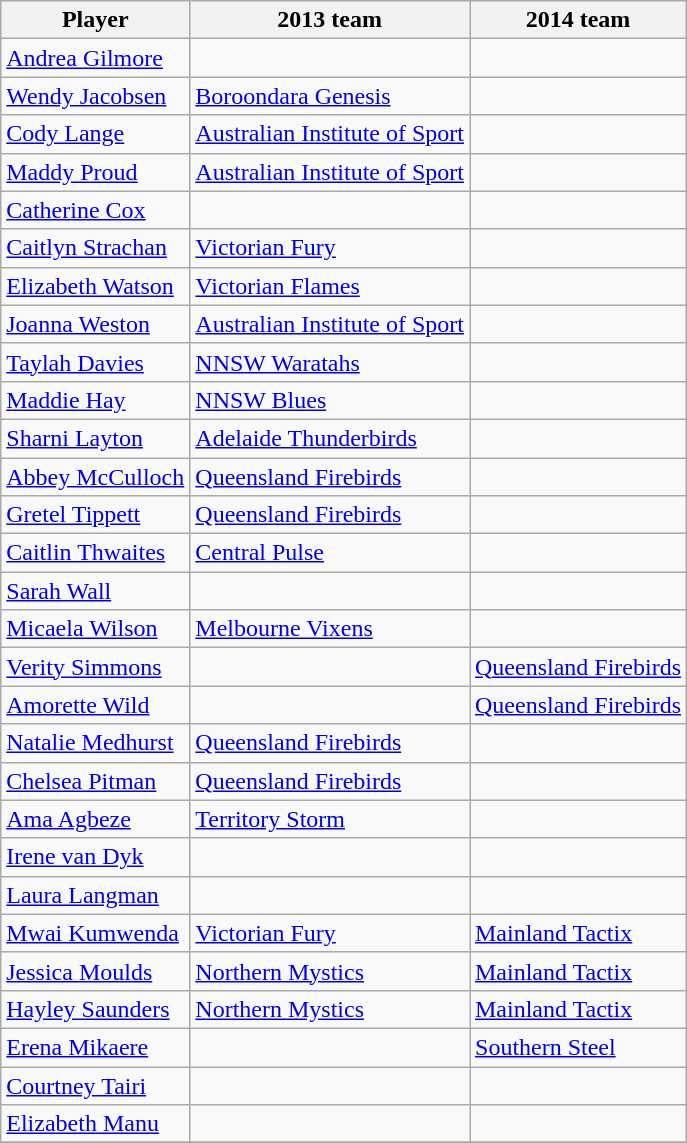<table class="wikitable collapsible">
<tr>
<th>Player</th>
<th>2013 team</th>
<th>2014 team</th>
</tr>
<tr>
<td> <a href='#'>Andrea Gilmore</a></td>
<td> </td>
<td></td>
</tr>
<tr>
<td> <a href='#'>Wendy Jacobsen</a></td>
<td><a href='#'>Boroondara Genesis</a></td>
<td></td>
</tr>
<tr>
<td> <a href='#'>Cody Lange</a></td>
<td><a href='#'>Australian Institute of Sport</a></td>
<td></td>
</tr>
<tr>
<td> <a href='#'>Maddy Proud</a></td>
<td><a href='#'>Australian Institute of Sport</a></td>
<td></td>
</tr>
<tr>
<td> <a href='#'>Catherine Cox</a></td>
<td></td>
<td></td>
</tr>
<tr>
<td> <a href='#'>Caitlyn Strachan</a></td>
<td><a href='#'>Victorian Fury</a></td>
<td></td>
</tr>
<tr>
<td> <a href='#'>Elizabeth Watson</a></td>
<td><a href='#'>Victorian Flames</a></td>
<td></td>
</tr>
<tr>
<td> <a href='#'>Joanna Weston</a></td>
<td><a href='#'>Australian Institute of Sport</a></td>
<td></td>
</tr>
<tr>
<td> <a href='#'>Taylah Davies</a></td>
<td><a href='#'>NNSW Waratahs</a></td>
<td></td>
</tr>
<tr>
<td> <a href='#'>Maddie Hay</a></td>
<td><a href='#'>NNSW Blues</a></td>
<td></td>
</tr>
<tr>
<td> <a href='#'>Sharni Layton</a></td>
<td><a href='#'>Adelaide Thunderbirds</a></td>
<td></td>
</tr>
<tr>
<td> <a href='#'>Abbey McCulloch</a></td>
<td><a href='#'>Queensland Firebirds</a></td>
<td></td>
</tr>
<tr>
<td> <a href='#'>Gretel Tippett</a></td>
<td><a href='#'>Queensland Firebirds</a></td>
<td></td>
</tr>
<tr>
<td> <a href='#'>Caitlin Thwaites</a></td>
<td><a href='#'>Central Pulse</a></td>
<td></td>
</tr>
<tr>
<td> <a href='#'>Sarah Wall</a></td>
<td><em></em></td>
<td></td>
</tr>
<tr>
<td> <a href='#'>Micaela Wilson</a></td>
<td><a href='#'>Melbourne Vixens</a></td>
<td></td>
</tr>
<tr>
<td> <a href='#'>Verity Simmons</a></td>
<td></td>
<td><a href='#'>Queensland Firebirds</a></td>
</tr>
<tr>
<td> <a href='#'>Amorette Wild</a></td>
<td></td>
<td><a href='#'>Queensland Firebirds</a></td>
</tr>
<tr>
<td> <a href='#'>Natalie Medhurst</a></td>
<td><a href='#'>Queensland Firebirds</a></td>
<td></td>
</tr>
<tr>
<td> <a href='#'>Chelsea Pitman</a></td>
<td><a href='#'>Queensland Firebirds</a></td>
<td></td>
</tr>
<tr>
<td> <a href='#'>Ama Agbeze</a></td>
<td><a href='#'>Territory Storm</a></td>
<td></td>
</tr>
<tr>
<td> <a href='#'>Irene van Dyk</a></td>
<td></td>
<td></td>
</tr>
<tr>
<td> <a href='#'>Laura Langman</a></td>
<td></td>
<td></td>
</tr>
<tr>
<td> <a href='#'>Mwai Kumwenda</a></td>
<td><a href='#'>Victorian Fury</a></td>
<td><a href='#'>Mainland Tactix</a></td>
</tr>
<tr>
<td> <a href='#'>Jessica Moulds</a></td>
<td><a href='#'>Northern Mystics</a></td>
<td><a href='#'>Mainland Tactix</a></td>
</tr>
<tr>
<td> <a href='#'>Hayley Saunders</a></td>
<td><a href='#'>Northern Mystics</a></td>
<td><a href='#'>Mainland Tactix</a></td>
</tr>
<tr>
<td> <a href='#'>Erena Mikaere</a></td>
<td></td>
<td><a href='#'>Southern Steel</a></td>
</tr>
<tr>
<td> <a href='#'>Courtney Tairi</a></td>
<td></td>
<td></td>
</tr>
<tr>
<td> <a href='#'>Elizabeth Manu</a></td>
<td><em></em></td>
<td></td>
</tr>
<tr>
</tr>
</table>
